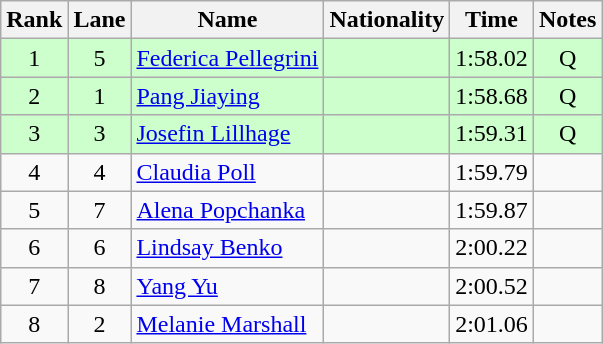<table class="wikitable sortable" style="text-align:center">
<tr>
<th>Rank</th>
<th>Lane</th>
<th>Name</th>
<th>Nationality</th>
<th>Time</th>
<th>Notes</th>
</tr>
<tr bgcolor=#ccffcc>
<td>1</td>
<td>5</td>
<td align=left><a href='#'>Federica Pellegrini</a></td>
<td align=left></td>
<td>1:58.02</td>
<td>Q</td>
</tr>
<tr bgcolor=#ccffcc>
<td>2</td>
<td>1</td>
<td align=left><a href='#'>Pang Jiaying</a></td>
<td align=left></td>
<td>1:58.68</td>
<td>Q</td>
</tr>
<tr bgcolor=#ccffcc>
<td>3</td>
<td>3</td>
<td align=left><a href='#'>Josefin Lillhage</a></td>
<td align=left></td>
<td>1:59.31</td>
<td>Q</td>
</tr>
<tr>
<td>4</td>
<td>4</td>
<td align=left><a href='#'>Claudia Poll</a></td>
<td align=left></td>
<td>1:59.79</td>
<td></td>
</tr>
<tr>
<td>5</td>
<td>7</td>
<td align=left><a href='#'>Alena Popchanka</a></td>
<td align=left></td>
<td>1:59.87</td>
<td></td>
</tr>
<tr>
<td>6</td>
<td>6</td>
<td align=left><a href='#'>Lindsay Benko</a></td>
<td align=left></td>
<td>2:00.22</td>
<td></td>
</tr>
<tr>
<td>7</td>
<td>8</td>
<td align=left><a href='#'>Yang Yu</a></td>
<td align=left></td>
<td>2:00.52</td>
<td></td>
</tr>
<tr>
<td>8</td>
<td>2</td>
<td align=left><a href='#'>Melanie Marshall</a></td>
<td align=left></td>
<td>2:01.06</td>
<td></td>
</tr>
</table>
